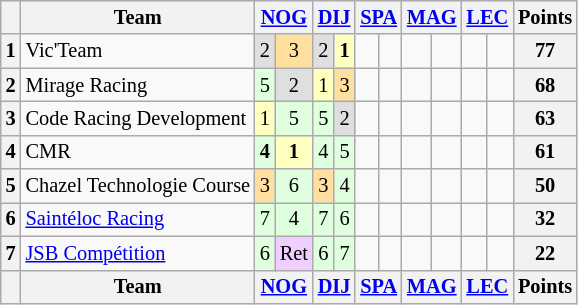<table class="wikitable" style="font-size:85%; text-align:center">
<tr>
<th></th>
<th>Team</th>
<th colspan="2"><a href='#'>NOG</a><br></th>
<th colspan="2"><a href='#'>DIJ</a><br></th>
<th colspan="2"><a href='#'>SPA</a><br></th>
<th colspan="2"><a href='#'>MAG</a><br></th>
<th colspan="2"><a href='#'>LEC</a><br></th>
<th>Points</th>
</tr>
<tr>
<th>1</th>
<td align="left"> Vic'Team</td>
<td style="background:#dfdfdf;">2</td>
<td style="background:#ffdf9f;">3</td>
<td style="background:#dfdfdf;">2</td>
<td style="background:#ffffbf;"><strong>1</strong></td>
<td></td>
<td></td>
<td></td>
<td></td>
<td></td>
<td></td>
<th>77</th>
</tr>
<tr>
<th>2</th>
<td align="left"> Mirage Racing</td>
<td style="background:#dfffdf;">5</td>
<td style="background:#dfdfdf;">2</td>
<td style="background:#ffffbf;">1</td>
<td style="background:#ffdf9f;">3</td>
<td></td>
<td></td>
<td></td>
<td></td>
<td></td>
<td></td>
<th>68</th>
</tr>
<tr>
<th>3</th>
<td align="left"> Code Racing Development</td>
<td style="background:#ffffbf;">1</td>
<td style="background:#dfffdf;">5</td>
<td style="background:#dfffdf;">5</td>
<td style="background:#dfdfdf;">2</td>
<td></td>
<td></td>
<td></td>
<td></td>
<td></td>
<td></td>
<th>63</th>
</tr>
<tr>
<th>4</th>
<td align="left"> CMR</td>
<td style="background:#dfffdf;"><strong>4</strong></td>
<td style="background:#ffffbf;"><strong>1</strong></td>
<td style="background:#dfffdf;">4</td>
<td style="background:#dfffdf;">5</td>
<td></td>
<td></td>
<td></td>
<td></td>
<td></td>
<td></td>
<th>61</th>
</tr>
<tr>
<th>5</th>
<td align="left"> Chazel Technologie Course</td>
<td style="background:#ffdf9f;">3</td>
<td style="background:#dfffdf;">6</td>
<td style="background:#ffdf9f;">3</td>
<td style="background:#dfffdf;">4</td>
<td></td>
<td></td>
<td></td>
<td></td>
<td></td>
<td></td>
<th>50</th>
</tr>
<tr>
<th>6</th>
<td align="left"> <a href='#'>Saintéloc Racing</a></td>
<td style="background:#dfffdf;">7</td>
<td style="background:#dfffdf;">4</td>
<td style="background:#dfffdf;">7</td>
<td style="background:#dfffdf;">6</td>
<td></td>
<td></td>
<td></td>
<td></td>
<td></td>
<td></td>
<th>32</th>
</tr>
<tr>
<th>7</th>
<td align="left"> <a href='#'>JSB Compétition</a></td>
<td style="background:#dfffdf;">6</td>
<td style="background:#efcfff;">Ret</td>
<td style="background:#dfffdf;">6</td>
<td style="background:#dfffdf;">7</td>
<td></td>
<td></td>
<td></td>
<td></td>
<td></td>
<td></td>
<th>22</th>
</tr>
<tr>
<th></th>
<th>Team</th>
<th colspan="2"><a href='#'>NOG</a><br></th>
<th colspan="2"><a href='#'>DIJ</a><br></th>
<th colspan="2"><a href='#'>SPA</a><br></th>
<th colspan="2"><a href='#'>MAG</a><br></th>
<th colspan="2"><a href='#'>LEC</a><br></th>
<th>Points</th>
</tr>
</table>
